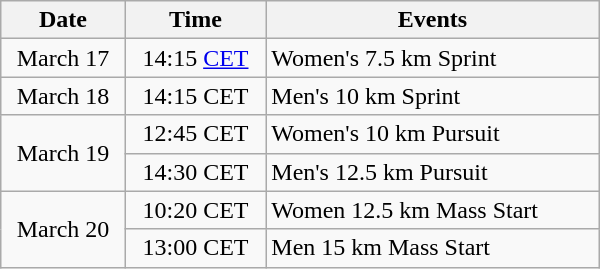<table class="wikitable" style="text-align: center" width="400">
<tr>
<th>Date</th>
<th>Time</th>
<th>Events</th>
</tr>
<tr>
<td>March 17</td>
<td>14:15 <a href='#'>CET</a></td>
<td style="text-align: left">Women's 7.5 km Sprint</td>
</tr>
<tr>
<td>March 18</td>
<td>14:15 CET</td>
<td style="text-align: left">Men's 10 km Sprint</td>
</tr>
<tr>
<td rowspan=2>March 19</td>
<td>12:45 CET</td>
<td style="text-align: left">Women's 10 km Pursuit</td>
</tr>
<tr>
<td>14:30 CET</td>
<td style="text-align: left">Men's 12.5 km Pursuit</td>
</tr>
<tr>
<td rowspan=2>March 20</td>
<td>10:20 CET</td>
<td style="text-align: left">Women 12.5 km Mass Start</td>
</tr>
<tr>
<td>13:00 CET</td>
<td style="text-align: left">Men 15 km Mass Start</td>
</tr>
</table>
